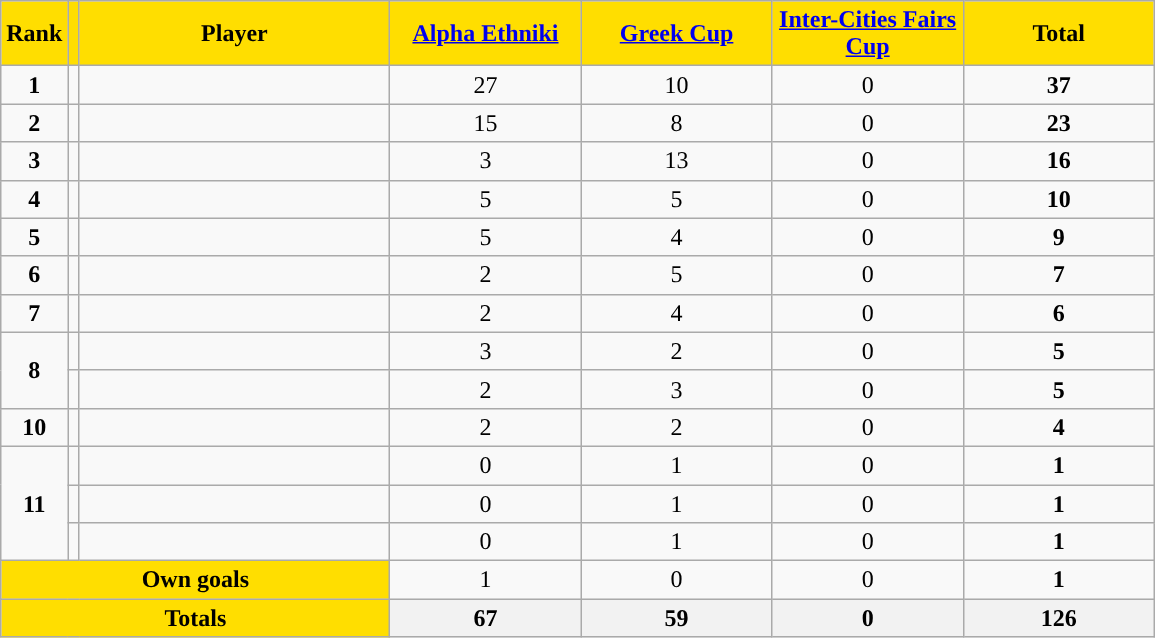<table class="wikitable sortable" style="text-align: center">
<tr>
<th style="background:#FFDE00">Rank</th>
<th style="background:#FFDE00"></th>
<th width=200 style="background:#FFDE00">Player</th>
<th width=120 style="background:#FFDE00"><a href='#'>Alpha Ethniki</a></th>
<th width=120 style="background:#FFDE00"><a href='#'>Greek Cup</a></th>
<th width=120 style="background:#FFDE00"><a href='#'>Inter-Cities Fairs Cup</a></th>
<th width=120 style="background:#FFDE00">Total</th>
</tr>
<tr>
<td><strong>1</strong></td>
<td></td>
<td align=left></td>
<td>27</td>
<td>10</td>
<td>0</td>
<td><strong>37</strong></td>
</tr>
<tr>
<td><strong>2</strong></td>
<td></td>
<td align=left></td>
<td>15</td>
<td>8</td>
<td>0</td>
<td><strong>23</strong></td>
</tr>
<tr>
<td><strong>3</strong></td>
<td></td>
<td align=left></td>
<td>3</td>
<td>13</td>
<td>0</td>
<td><strong>16</strong></td>
</tr>
<tr>
<td><strong>4</strong></td>
<td></td>
<td align=left></td>
<td>5</td>
<td>5</td>
<td>0</td>
<td><strong>10</strong></td>
</tr>
<tr>
<td><strong>5</strong></td>
<td></td>
<td align=left></td>
<td>5</td>
<td>4</td>
<td>0</td>
<td><strong>9</strong></td>
</tr>
<tr>
<td><strong>6</strong></td>
<td></td>
<td align=left></td>
<td>2</td>
<td>5</td>
<td>0</td>
<td><strong>7</strong></td>
</tr>
<tr>
<td><strong>7</strong></td>
<td></td>
<td align=left></td>
<td>2</td>
<td>4</td>
<td>0</td>
<td><strong>6</strong></td>
</tr>
<tr>
<td rowspan=2><strong>8</strong></td>
<td></td>
<td align=left></td>
<td>3</td>
<td>2</td>
<td>0</td>
<td><strong>5</strong></td>
</tr>
<tr>
<td></td>
<td align=left></td>
<td>2</td>
<td>3</td>
<td>0</td>
<td><strong>5</strong></td>
</tr>
<tr>
<td><strong>10</strong></td>
<td></td>
<td align=left></td>
<td>2</td>
<td>2</td>
<td>0</td>
<td><strong>4</strong></td>
</tr>
<tr>
<td rowspan=3><strong>11</strong></td>
<td></td>
<td align=left></td>
<td>0</td>
<td>1</td>
<td>0</td>
<td><strong>1</strong></td>
</tr>
<tr>
<td></td>
<td align=left></td>
<td>0</td>
<td>1</td>
<td>0</td>
<td><strong>1</strong></td>
</tr>
<tr>
<td></td>
<td align=left></td>
<td>0</td>
<td>1</td>
<td>0</td>
<td><strong>1</strong></td>
</tr>
<tr class="sortbottom">
<td colspan=3 style="background:#FFDE00"><strong>Own goals</strong></td>
<td>1</td>
<td>0</td>
<td>0</td>
<td><strong>1</strong></td>
</tr>
<tr class="sortbottom">
<th colspan=3 style="background:#FFDE00"><strong>Totals</strong></th>
<th><strong> 67</strong></th>
<th><strong> 59</strong></th>
<th><strong>  0</strong></th>
<th><strong>126</strong></th>
</tr>
</table>
